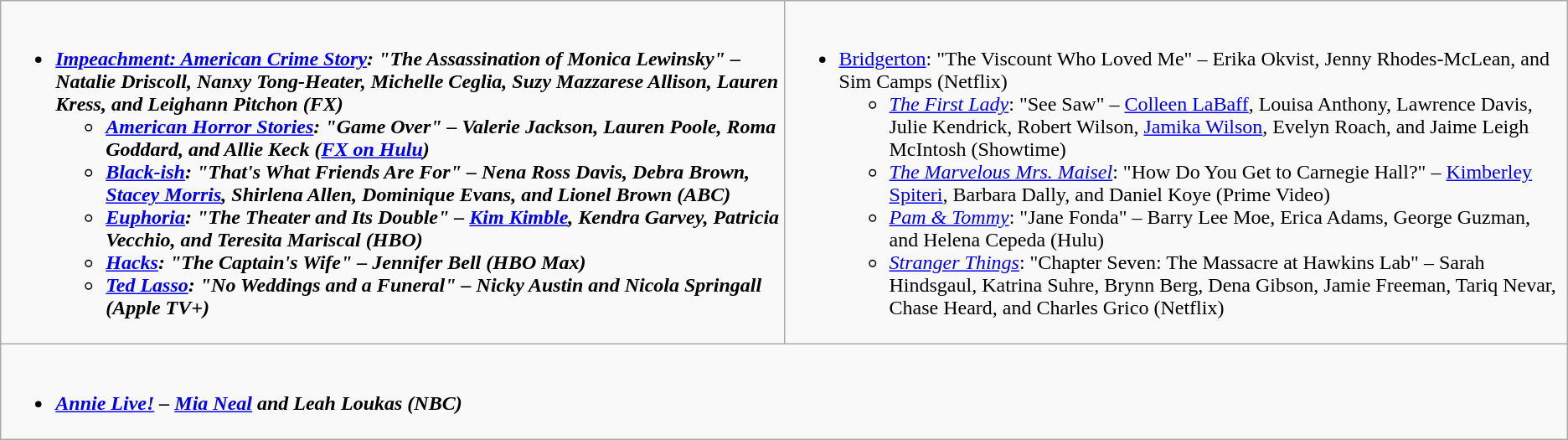<table class="wikitable">
<tr>
<td style="vertical-align:top;" width="50%"><br><ul><li><strong><em><a href='#'>Impeachment: American Crime Story</a><em>: "The Assassination of Monica Lewinsky" – Natalie Driscoll, Nanxy Tong-Heater, Michelle Ceglia, Suzy Mazzarese Allison, Lauren Kress, and Leighann Pitchon (FX)<strong><ul><li></em><a href='#'>American Horror Stories</a><em>: "Game Over" – Valerie Jackson, Lauren Poole, Roma Goddard, and Allie Keck (<a href='#'>FX on Hulu</a>)</li><li></em><a href='#'>Black-ish</a><em>: "That's What Friends Are For" – Nena Ross Davis, Debra Brown, <a href='#'>Stacey Morris</a>, Shirlena Allen, Dominique Evans, and Lionel Brown (ABC)</li><li></em><a href='#'>Euphoria</a><em>: "The Theater and Its Double" – <a href='#'>Kim Kimble</a>, Kendra Garvey, Patricia Vecchio, and Teresita Mariscal (HBO)</li><li></em><a href='#'>Hacks</a><em>: "The Captain's Wife" – Jennifer Bell (HBO Max)</li><li></em><a href='#'>Ted Lasso</a><em>: "No Weddings and a Funeral" – Nicky Austin and Nicola Springall (Apple TV+)</li></ul></li></ul></td>
<td style="vertical-align:top;" width="50%"><br><ul><li></em></strong><a href='#'>Bridgerton</a></em>: "The Viscount Who Loved Me" – Erika Okvist, Jenny Rhodes-McLean, and Sim Camps (Netflix)</strong><ul><li><em><a href='#'>The First Lady</a></em>: "See Saw" – <a href='#'>Colleen LaBaff</a>, Louisa Anthony, Lawrence Davis, Julie Kendrick, Robert Wilson, <a href='#'>Jamika Wilson</a>, Evelyn Roach, and Jaime Leigh McIntosh (Showtime)</li><li><em><a href='#'>The Marvelous Mrs. Maisel</a></em>: "How Do You Get to Carnegie Hall?" – <a href='#'>Kimberley Spiteri</a>, Barbara Dally, and Daniel Koye (Prime Video)</li><li><em><a href='#'>Pam & Tommy</a></em>: "Jane Fonda" – Barry Lee Moe, Erica Adams, George Guzman, and Helena Cepeda (Hulu)</li><li><em><a href='#'>Stranger Things</a></em>: "Chapter Seven: The Massacre at Hawkins Lab" – Sarah Hindsgaul, Katrina Suhre, Brynn Berg, Dena Gibson, Jamie Freeman, Tariq Nevar, Chase Heard, and Charles Grico (Netflix)</li></ul></li></ul></td>
</tr>
<tr>
<td style="vertical-align:top;" width="50%" colspan="2"><br><ul><li><strong><em><a href='#'>Annie Live!</a><em> – <a href='#'>Mia Neal</a> and Leah Loukas (NBC)<strong></li></ul></td>
</tr>
</table>
